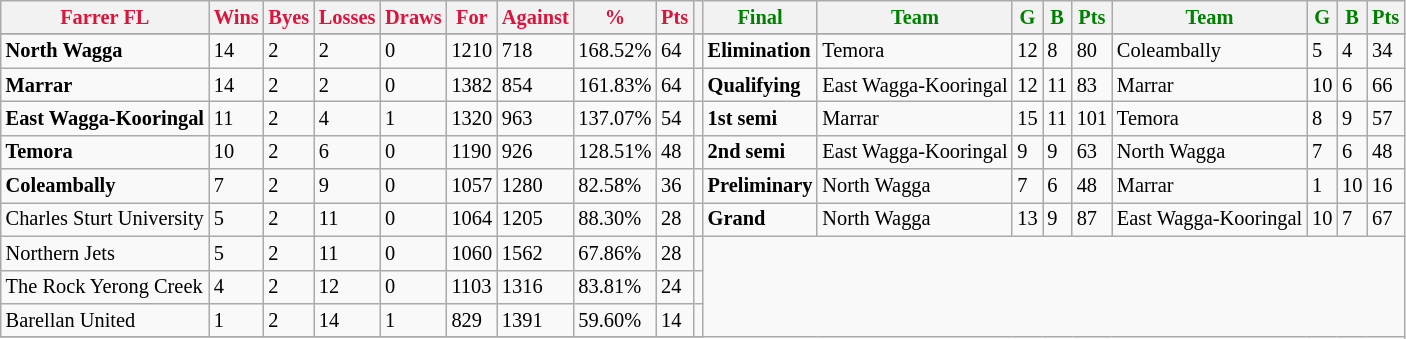<table class="wikitable" style="font-size: 85%; text-align: left">
<tr>
<th style="color:crimson">Farrer FL</th>
<th style="color:crimson">Wins</th>
<th style="color:crimson">Byes</th>
<th style="color:crimson">Losses</th>
<th style="color:crimson">Draws</th>
<th style="color:crimson">For</th>
<th style="color:crimson">Against</th>
<th style="color:crimson">%</th>
<th style="color:crimson">Pts</th>
<th></th>
<th style="color:green">Final</th>
<th style="color:green">Team</th>
<th style="color:green">G</th>
<th style="color:green">B</th>
<th style="color:green">Pts</th>
<th style="color:green">Team</th>
<th style="color:green">G</th>
<th style="color:green">B</th>
<th style="color:green">Pts</th>
</tr>
<tr>
</tr>
<tr>
</tr>
<tr>
<td><strong>	North Wagga	</strong></td>
<td>14</td>
<td>2</td>
<td>2</td>
<td>0</td>
<td>1210</td>
<td>718</td>
<td>168.52%</td>
<td>64</td>
<td></td>
<td><strong>Elimination</strong></td>
<td>Temora</td>
<td>12</td>
<td>8</td>
<td>80</td>
<td>Coleambally</td>
<td>5</td>
<td>4</td>
<td>34</td>
</tr>
<tr>
<td><strong>	Marrar	</strong></td>
<td>14</td>
<td>2</td>
<td>2</td>
<td>0</td>
<td>1382</td>
<td>854</td>
<td>161.83%</td>
<td>64</td>
<td></td>
<td><strong>Qualifying</strong></td>
<td>East Wagga-Kooringal</td>
<td>12</td>
<td>11</td>
<td>83</td>
<td>Marrar</td>
<td>10</td>
<td>6</td>
<td>66</td>
</tr>
<tr>
<td><strong>	East Wagga-Kooringal	</strong></td>
<td>11</td>
<td>2</td>
<td>4</td>
<td>1</td>
<td>1320</td>
<td>963</td>
<td>137.07%</td>
<td>54</td>
<td></td>
<td><strong>1st semi</strong></td>
<td>Marrar</td>
<td>15</td>
<td>11</td>
<td>101</td>
<td>Temora</td>
<td>8</td>
<td>9</td>
<td>57</td>
</tr>
<tr>
<td><strong>	Temora	</strong></td>
<td>10</td>
<td>2</td>
<td>6</td>
<td>0</td>
<td>1190</td>
<td>926</td>
<td>128.51%</td>
<td>48</td>
<td></td>
<td><strong>2nd semi</strong></td>
<td>East Wagga-Kooringal</td>
<td>9</td>
<td>9</td>
<td>63</td>
<td>North Wagga</td>
<td>7</td>
<td>6</td>
<td>48</td>
</tr>
<tr>
<td><strong>	Coleambally	</strong></td>
<td>7</td>
<td>2</td>
<td>9</td>
<td>0</td>
<td>1057</td>
<td>1280</td>
<td>82.58%</td>
<td>36</td>
<td></td>
<td><strong>Preliminary</strong></td>
<td>North Wagga</td>
<td>7</td>
<td>6</td>
<td>48</td>
<td>Marrar</td>
<td>1</td>
<td>10</td>
<td>16</td>
</tr>
<tr>
<td>Charles Sturt University</td>
<td>5</td>
<td>2</td>
<td>11</td>
<td>0</td>
<td>1064</td>
<td>1205</td>
<td>88.30%</td>
<td>28</td>
<td></td>
<td><strong>Grand</strong></td>
<td>North Wagga</td>
<td>13</td>
<td>9</td>
<td>87</td>
<td>East Wagga-Kooringal</td>
<td>10</td>
<td>7</td>
<td>67</td>
</tr>
<tr>
<td>Northern Jets</td>
<td>5</td>
<td>2</td>
<td>11</td>
<td>0</td>
<td>1060</td>
<td>1562</td>
<td>67.86%</td>
<td>28</td>
<td></td>
</tr>
<tr>
<td>The Rock Yerong Creek</td>
<td>4</td>
<td>2</td>
<td>12</td>
<td>0</td>
<td>1103</td>
<td>1316</td>
<td>83.81%</td>
<td>24</td>
<td></td>
</tr>
<tr>
<td>Barellan United</td>
<td>1</td>
<td>2</td>
<td>14</td>
<td>1</td>
<td>829</td>
<td>1391</td>
<td>59.60%</td>
<td>14</td>
<td></td>
</tr>
<tr>
</tr>
</table>
